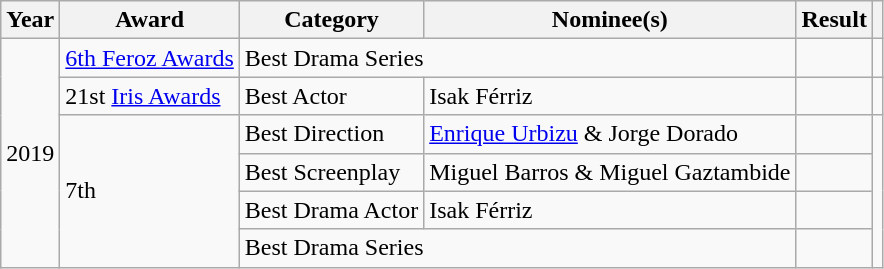<table class="wikitable sortable plainrowheaders">
<tr>
<th>Year</th>
<th>Award</th>
<th>Category</th>
<th>Nominee(s)</th>
<th>Result</th>
<th scope="col" class="unsortable"></th>
</tr>
<tr>
<td align = "center" rowspan = 7>2019</td>
<td><a href='#'>6th Feroz Awards</a></td>
<td colspan = 2>Best Drama Series</td>
<td></td>
<td align = "center"></td>
</tr>
<tr>
<td rowspan = 1>21st <a href='#'>Iris Awards</a></td>
<td>Best Actor</td>
<td>Isak Férriz</td>
<td></td>
<td rowspan = "1" align = "center"></td>
</tr>
<tr>
<td rowspan = 5>7th </td>
<td>Best Direction</td>
<td><a href='#'>Enrique Urbizu</a> & Jorge Dorado</td>
<td></td>
<td align = "center" rowspan = "4"></td>
</tr>
<tr>
<td>Best Screenplay</td>
<td>Miguel Barros & Miguel Gaztambide</td>
<td></td>
</tr>
<tr>
<td>Best Drama Actor</td>
<td>Isak Férriz</td>
<td></td>
</tr>
<tr>
<td colspan = 2>Best Drama Series</td>
<td></td>
</tr>
</table>
